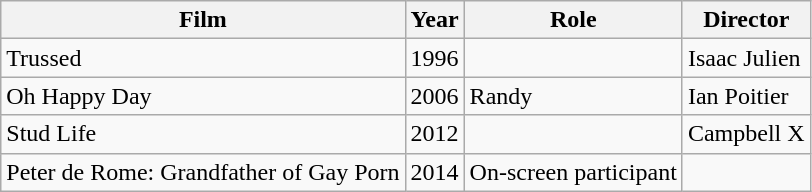<table class="wikitable">
<tr>
<th>Film</th>
<th>Year</th>
<th>Role</th>
<th>Director</th>
</tr>
<tr>
<td>Trussed</td>
<td>1996</td>
<td></td>
<td>Isaac Julien</td>
</tr>
<tr>
<td>Oh Happy Day</td>
<td>2006</td>
<td>Randy</td>
<td>Ian Poitier</td>
</tr>
<tr>
<td>Stud Life</td>
<td>2012</td>
<td></td>
<td>Campbell X</td>
</tr>
<tr>
<td>Peter de Rome: Grandfather of Gay Porn</td>
<td>2014</td>
<td>On-screen participant</td>
<td></td>
</tr>
</table>
